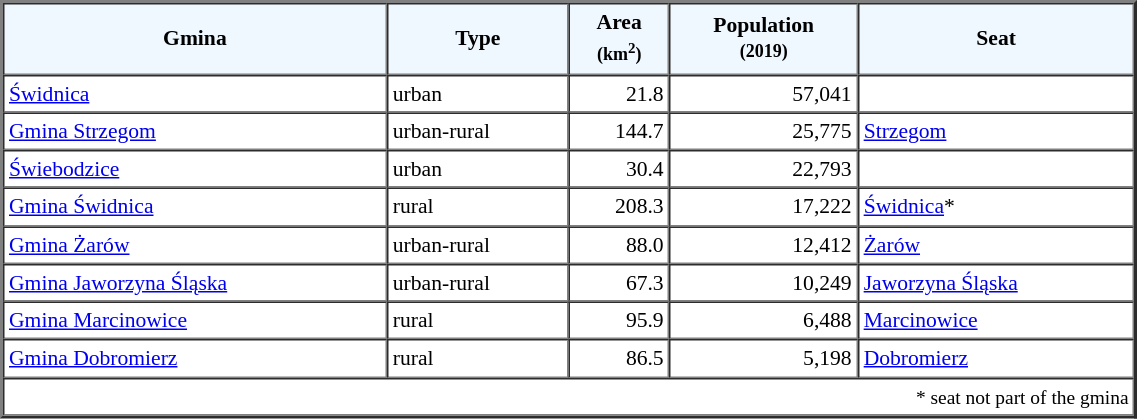<table width="60%" border="2" cellpadding="3" cellspacing="0" style="font-size:90%;line-height:120%;">
<tr bgcolor="F0F8FF">
<td style="text-align:center;"><strong>Gmina</strong></td>
<td style="text-align:center;"><strong>Type</strong></td>
<td style="text-align:center;"><strong>Area<br><small>(km<sup>2</sup>)</small></strong></td>
<td style="text-align:center;"><strong>Population<br><small>(2019)</small></strong></td>
<td style="text-align:center;"><strong>Seat</strong></td>
</tr>
<tr>
<td><a href='#'>Świdnica</a></td>
<td>urban</td>
<td style="text-align:right;">21.8</td>
<td style="text-align:right;">57,041</td>
<td> </td>
</tr>
<tr>
<td><a href='#'>Gmina Strzegom</a></td>
<td>urban-rural</td>
<td style="text-align:right;">144.7</td>
<td style="text-align:right;">25,775</td>
<td><a href='#'>Strzegom</a></td>
</tr>
<tr>
<td><a href='#'>Świebodzice</a></td>
<td>urban</td>
<td style="text-align:right;">30.4</td>
<td style="text-align:right;">22,793</td>
<td> </td>
</tr>
<tr>
<td><a href='#'>Gmina Świdnica</a></td>
<td>rural</td>
<td style="text-align:right;">208.3</td>
<td style="text-align:right;">17,222</td>
<td><a href='#'>Świdnica</a>*</td>
</tr>
<tr>
<td><a href='#'>Gmina Żarów</a></td>
<td>urban-rural</td>
<td style="text-align:right;">88.0</td>
<td style="text-align:right;">12,412</td>
<td><a href='#'>Żarów</a></td>
</tr>
<tr>
<td><a href='#'>Gmina Jaworzyna Śląska</a></td>
<td>urban-rural</td>
<td style="text-align:right;">67.3</td>
<td style="text-align:right;">10,249</td>
<td><a href='#'>Jaworzyna Śląska</a></td>
</tr>
<tr>
<td><a href='#'>Gmina Marcinowice</a></td>
<td>rural</td>
<td style="text-align:right;">95.9</td>
<td style="text-align:right;">6,488</td>
<td><a href='#'>Marcinowice</a></td>
</tr>
<tr>
<td><a href='#'>Gmina Dobromierz</a></td>
<td>rural</td>
<td style="text-align:right;">86.5</td>
<td style="text-align:right;">5,198</td>
<td><a href='#'>Dobromierz</a></td>
</tr>
<tr>
<td colspan=5 style="text-align:right;font-size:90%">* seat not part of the gmina</td>
</tr>
<tr>
</tr>
</table>
